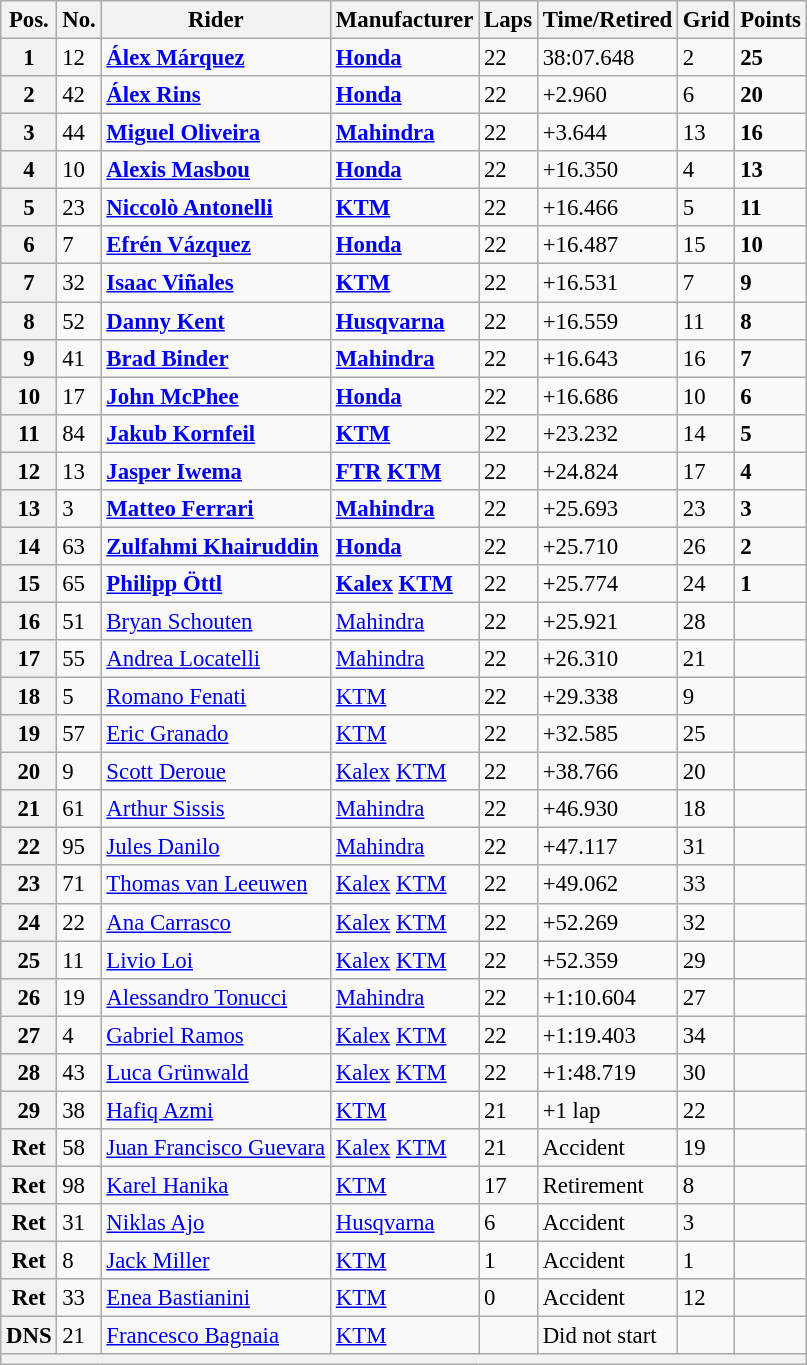<table class="wikitable" style="font-size: 95%;">
<tr>
<th>Pos.</th>
<th>No.</th>
<th>Rider</th>
<th>Manufacturer</th>
<th>Laps</th>
<th>Time/Retired</th>
<th>Grid</th>
<th>Points</th>
</tr>
<tr>
<th>1</th>
<td>12</td>
<td> <strong><a href='#'>Álex Márquez</a></strong></td>
<td><strong><a href='#'>Honda</a></strong></td>
<td>22</td>
<td>38:07.648</td>
<td>2</td>
<td><strong>25</strong></td>
</tr>
<tr>
<th>2</th>
<td>42</td>
<td> <strong><a href='#'>Álex Rins</a></strong></td>
<td><strong><a href='#'>Honda</a></strong></td>
<td>22</td>
<td>+2.960</td>
<td>6</td>
<td><strong>20</strong></td>
</tr>
<tr>
<th>3</th>
<td>44</td>
<td> <strong><a href='#'>Miguel Oliveira</a></strong></td>
<td><strong><a href='#'>Mahindra</a></strong></td>
<td>22</td>
<td>+3.644</td>
<td>13</td>
<td><strong>16</strong></td>
</tr>
<tr>
<th>4</th>
<td>10</td>
<td> <strong><a href='#'>Alexis Masbou</a></strong></td>
<td><strong><a href='#'>Honda</a></strong></td>
<td>22</td>
<td>+16.350</td>
<td>4</td>
<td><strong>13</strong></td>
</tr>
<tr>
<th>5</th>
<td>23</td>
<td> <strong><a href='#'>Niccolò Antonelli</a></strong></td>
<td><strong><a href='#'>KTM</a></strong></td>
<td>22</td>
<td>+16.466</td>
<td>5</td>
<td><strong>11</strong></td>
</tr>
<tr>
<th>6</th>
<td>7</td>
<td> <strong><a href='#'>Efrén Vázquez</a></strong></td>
<td><strong><a href='#'>Honda</a></strong></td>
<td>22</td>
<td>+16.487</td>
<td>15</td>
<td><strong>10</strong></td>
</tr>
<tr>
<th>7</th>
<td>32</td>
<td> <strong><a href='#'>Isaac Viñales</a></strong></td>
<td><strong><a href='#'>KTM</a></strong></td>
<td>22</td>
<td>+16.531</td>
<td>7</td>
<td><strong>9</strong></td>
</tr>
<tr>
<th>8</th>
<td>52</td>
<td> <strong><a href='#'>Danny Kent</a></strong></td>
<td><strong><a href='#'>Husqvarna</a></strong></td>
<td>22</td>
<td>+16.559</td>
<td>11</td>
<td><strong>8</strong></td>
</tr>
<tr>
<th>9</th>
<td>41</td>
<td> <strong><a href='#'>Brad Binder</a></strong></td>
<td><strong><a href='#'>Mahindra</a></strong></td>
<td>22</td>
<td>+16.643</td>
<td>16</td>
<td><strong>7</strong></td>
</tr>
<tr>
<th>10</th>
<td>17</td>
<td> <strong><a href='#'>John McPhee</a></strong></td>
<td><strong><a href='#'>Honda</a></strong></td>
<td>22</td>
<td>+16.686</td>
<td>10</td>
<td><strong>6</strong></td>
</tr>
<tr>
<th>11</th>
<td>84</td>
<td> <strong><a href='#'>Jakub Kornfeil</a></strong></td>
<td><strong><a href='#'>KTM</a></strong></td>
<td>22</td>
<td>+23.232</td>
<td>14</td>
<td><strong>5</strong></td>
</tr>
<tr>
<th>12</th>
<td>13</td>
<td> <strong><a href='#'>Jasper Iwema</a></strong></td>
<td><strong><a href='#'>FTR</a> <a href='#'>KTM</a></strong></td>
<td>22</td>
<td>+24.824</td>
<td>17</td>
<td><strong>4</strong></td>
</tr>
<tr>
<th>13</th>
<td>3</td>
<td> <strong><a href='#'>Matteo Ferrari</a></strong></td>
<td><strong><a href='#'>Mahindra</a></strong></td>
<td>22</td>
<td>+25.693</td>
<td>23</td>
<td><strong>3</strong></td>
</tr>
<tr>
<th>14</th>
<td>63</td>
<td> <strong><a href='#'>Zulfahmi Khairuddin</a></strong></td>
<td><strong><a href='#'>Honda</a></strong></td>
<td>22</td>
<td>+25.710</td>
<td>26</td>
<td><strong>2</strong></td>
</tr>
<tr>
<th>15</th>
<td>65</td>
<td> <strong><a href='#'>Philipp Öttl</a></strong></td>
<td><strong><a href='#'>Kalex</a> <a href='#'>KTM</a></strong></td>
<td>22</td>
<td>+25.774</td>
<td>24</td>
<td><strong>1</strong></td>
</tr>
<tr>
<th>16</th>
<td>51</td>
<td> <a href='#'>Bryan Schouten</a></td>
<td><a href='#'>Mahindra</a></td>
<td>22</td>
<td>+25.921</td>
<td>28</td>
<td></td>
</tr>
<tr>
<th>17</th>
<td>55</td>
<td> <a href='#'>Andrea Locatelli</a></td>
<td><a href='#'>Mahindra</a></td>
<td>22</td>
<td>+26.310</td>
<td>21</td>
<td></td>
</tr>
<tr>
<th>18</th>
<td>5</td>
<td> <a href='#'>Romano Fenati</a></td>
<td><a href='#'>KTM</a></td>
<td>22</td>
<td>+29.338</td>
<td>9</td>
<td></td>
</tr>
<tr>
<th>19</th>
<td>57</td>
<td> <a href='#'>Eric Granado</a></td>
<td><a href='#'>KTM</a></td>
<td>22</td>
<td>+32.585</td>
<td>25</td>
<td></td>
</tr>
<tr>
<th>20</th>
<td>9</td>
<td> <a href='#'>Scott Deroue</a></td>
<td><a href='#'>Kalex</a> <a href='#'>KTM</a></td>
<td>22</td>
<td>+38.766</td>
<td>20</td>
<td></td>
</tr>
<tr>
<th>21</th>
<td>61</td>
<td> <a href='#'>Arthur Sissis</a></td>
<td><a href='#'>Mahindra</a></td>
<td>22</td>
<td>+46.930</td>
<td>18</td>
<td></td>
</tr>
<tr>
<th>22</th>
<td>95</td>
<td> <a href='#'>Jules Danilo</a></td>
<td><a href='#'>Mahindra</a></td>
<td>22</td>
<td>+47.117</td>
<td>31</td>
<td></td>
</tr>
<tr>
<th>23</th>
<td>71</td>
<td> <a href='#'>Thomas van Leeuwen</a></td>
<td><a href='#'>Kalex</a> <a href='#'>KTM</a></td>
<td>22</td>
<td>+49.062</td>
<td>33</td>
<td></td>
</tr>
<tr>
<th>24</th>
<td>22</td>
<td> <a href='#'>Ana Carrasco</a></td>
<td><a href='#'>Kalex</a> <a href='#'>KTM</a></td>
<td>22</td>
<td>+52.269</td>
<td>32</td>
<td></td>
</tr>
<tr>
<th>25</th>
<td>11</td>
<td> <a href='#'>Livio Loi</a></td>
<td><a href='#'>Kalex</a> <a href='#'>KTM</a></td>
<td>22</td>
<td>+52.359</td>
<td>29</td>
<td></td>
</tr>
<tr>
<th>26</th>
<td>19</td>
<td> <a href='#'>Alessandro Tonucci</a></td>
<td><a href='#'>Mahindra</a></td>
<td>22</td>
<td>+1:10.604</td>
<td>27</td>
<td></td>
</tr>
<tr>
<th>27</th>
<td>4</td>
<td> <a href='#'>Gabriel Ramos</a></td>
<td><a href='#'>Kalex</a> <a href='#'>KTM</a></td>
<td>22</td>
<td>+1:19.403</td>
<td>34</td>
<td></td>
</tr>
<tr>
<th>28</th>
<td>43</td>
<td> <a href='#'>Luca Grünwald</a></td>
<td><a href='#'>Kalex</a> <a href='#'>KTM</a></td>
<td>22</td>
<td>+1:48.719</td>
<td>30</td>
<td></td>
</tr>
<tr>
<th>29</th>
<td>38</td>
<td> <a href='#'>Hafiq Azmi</a></td>
<td><a href='#'>KTM</a></td>
<td>21</td>
<td>+1 lap</td>
<td>22</td>
<td></td>
</tr>
<tr>
<th>Ret</th>
<td>58</td>
<td> <a href='#'>Juan Francisco Guevara</a></td>
<td><a href='#'>Kalex</a> <a href='#'>KTM</a></td>
<td>21</td>
<td>Accident</td>
<td>19</td>
<td></td>
</tr>
<tr>
<th>Ret</th>
<td>98</td>
<td> <a href='#'>Karel Hanika</a></td>
<td><a href='#'>KTM</a></td>
<td>17</td>
<td>Retirement</td>
<td>8</td>
<td></td>
</tr>
<tr>
<th>Ret</th>
<td>31</td>
<td> <a href='#'>Niklas Ajo</a></td>
<td><a href='#'>Husqvarna</a></td>
<td>6</td>
<td>Accident</td>
<td>3</td>
<td></td>
</tr>
<tr>
<th>Ret</th>
<td>8</td>
<td> <a href='#'>Jack Miller</a></td>
<td><a href='#'>KTM</a></td>
<td>1</td>
<td>Accident</td>
<td>1</td>
<td></td>
</tr>
<tr>
<th>Ret</th>
<td>33</td>
<td> <a href='#'>Enea Bastianini</a></td>
<td><a href='#'>KTM</a></td>
<td>0</td>
<td>Accident</td>
<td>12</td>
<td></td>
</tr>
<tr>
<th>DNS</th>
<td>21</td>
<td> <a href='#'>Francesco Bagnaia</a></td>
<td><a href='#'>KTM</a></td>
<td></td>
<td>Did not start</td>
<td></td>
<td></td>
</tr>
<tr>
<th colspan=8></th>
</tr>
</table>
